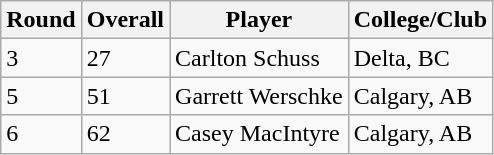<table class="wikitable">
<tr>
<th>Round</th>
<th>Overall</th>
<th>Player</th>
<th>College/Club</th>
</tr>
<tr>
<td>3</td>
<td>27</td>
<td>Carlton Schuss</td>
<td>Delta, BC</td>
</tr>
<tr>
<td>5</td>
<td>51</td>
<td>Garrett Werschke</td>
<td>Calgary, AB</td>
</tr>
<tr>
<td>6</td>
<td>62</td>
<td>Casey MacIntyre</td>
<td>Calgary, AB</td>
</tr>
</table>
